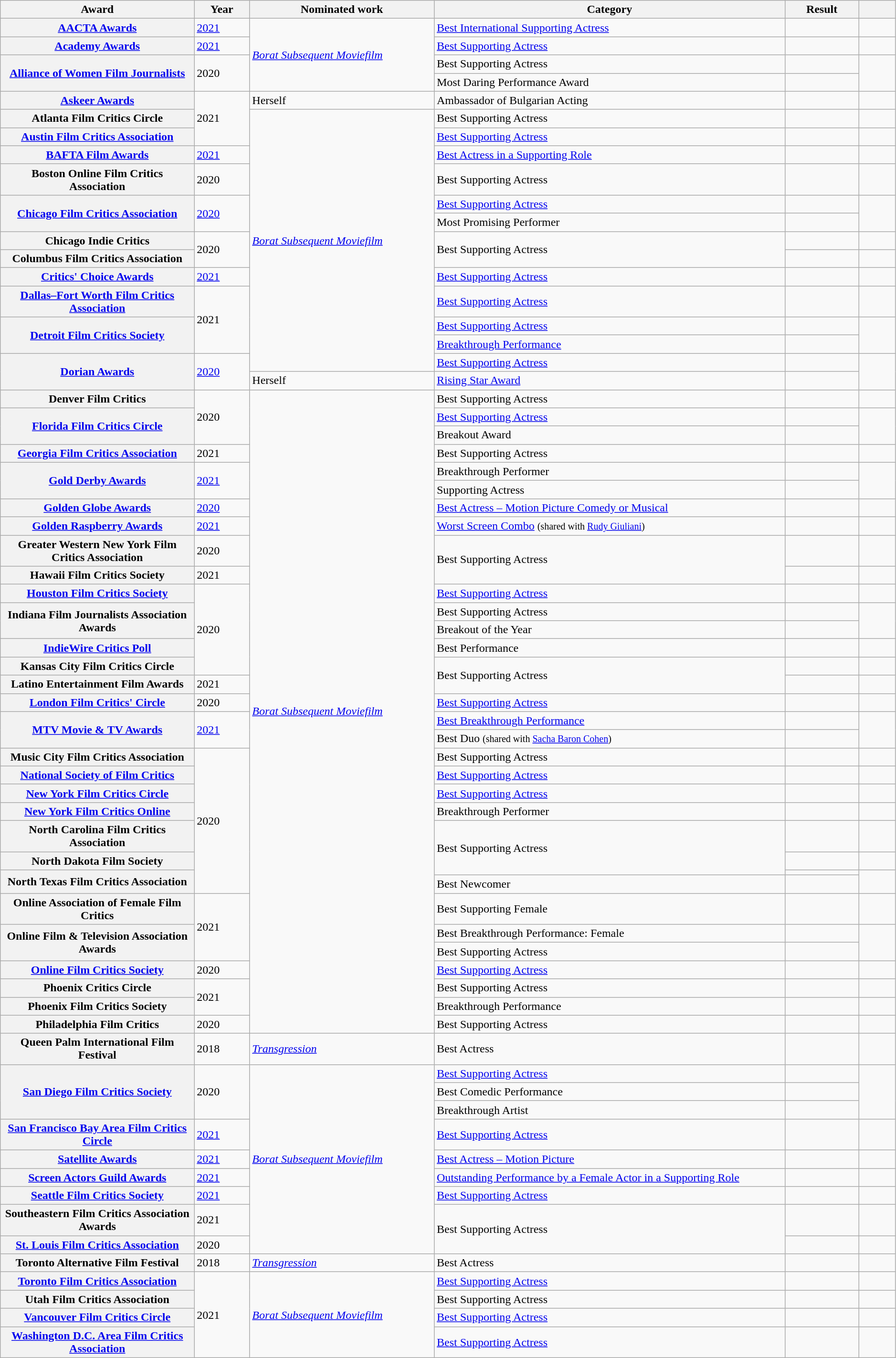<table class="wikitable sortable plainrowheaders" style="width:99%;">
<tr>
<th scope="col" style="width:21%;">Award</th>
<th scope="col" style="width:6%;">Year</th>
<th scope="col" style="width:20%;">Nominated work</th>
<th scope="col" style="width:38%;">Category</th>
<th scope="col" style="width:8%;">Result</th>
<th scope="col" style="width:4%;" class="unsortable"></th>
</tr>
<tr>
<th scope="row"><a href='#'>AACTA Awards</a></th>
<td><a href='#'>2021</a></td>
<td rowspan="4"><em><a href='#'>Borat Subsequent Moviefilm</a></em></td>
<td><a href='#'>Best International Supporting Actress</a></td>
<td></td>
<td style="text-align:center;"></td>
</tr>
<tr>
<th scope="row"><a href='#'>Academy Awards</a></th>
<td><a href='#'>2021</a></td>
<td><a href='#'>Best Supporting Actress</a></td>
<td></td>
<td style="text-align:center;"></td>
</tr>
<tr>
<th scope="row" rowspan="2"><a href='#'>Alliance of Women Film Journalists</a></th>
<td rowspan="2">2020</td>
<td>Best Supporting Actress</td>
<td></td>
<td rowspan="2" style="text-align:center;"></td>
</tr>
<tr>
<td>Most Daring Performance Award</td>
<td></td>
</tr>
<tr>
<th scope="row"><a href='#'>Askeer Awards</a></th>
<td rowspan="3">2021</td>
<td>Herself</td>
<td>Ambassador of Bulgarian Acting</td>
<td></td>
<td style="text-align:center;"></td>
</tr>
<tr>
<th scope="row">Atlanta Film Critics Circle</th>
<td rowspan="13"><em><a href='#'>Borat Subsequent Moviefilm</a></em></td>
<td>Best Supporting Actress</td>
<td></td>
<td style="text-align:center;"></td>
</tr>
<tr>
<th scope="row"><a href='#'>Austin Film Critics Association</a></th>
<td><a href='#'>Best Supporting Actress</a></td>
<td></td>
<td style="text-align:center;"></td>
</tr>
<tr>
<th scope="row"><a href='#'>BAFTA Film Awards</a></th>
<td><a href='#'>2021</a></td>
<td><a href='#'>Best Actress in a Supporting Role</a></td>
<td></td>
<td style="text-align:center;"></td>
</tr>
<tr>
<th scope="row">Boston Online Film Critics Association</th>
<td>2020</td>
<td>Best Supporting Actress</td>
<td></td>
<td style="text-align:center;"></td>
</tr>
<tr>
<th scope="row" rowspan="2"><a href='#'>Chicago Film Critics Association</a></th>
<td rowspan="2"><a href='#'>2020</a></td>
<td><a href='#'>Best Supporting Actress</a></td>
<td></td>
<td rowspan="2" style="text-align:center;"></td>
</tr>
<tr>
<td>Most Promising Performer</td>
<td></td>
</tr>
<tr>
<th scope="row">Chicago Indie Critics</th>
<td rowspan="2">2020</td>
<td rowspan="2">Best Supporting Actress</td>
<td></td>
<td style="text-align:center;"></td>
</tr>
<tr>
<th scope="row">Columbus Film Critics Association</th>
<td></td>
<td style="text-align:center;"></td>
</tr>
<tr>
<th scope="row"><a href='#'>Critics' Choice Awards</a></th>
<td><a href='#'>2021</a></td>
<td><a href='#'>Best Supporting Actress</a></td>
<td></td>
<td style="text-align:center;"></td>
</tr>
<tr>
<th scope="row"><a href='#'>Dallas–Fort Worth Film Critics Association</a></th>
<td rowspan="3">2021</td>
<td><a href='#'>Best Supporting Actress</a></td>
<td></td>
<td style="text-align:center;"></td>
</tr>
<tr>
<th scope="row" rowspan="2"><a href='#'>Detroit Film Critics Society</a></th>
<td><a href='#'>Best Supporting Actress</a></td>
<td></td>
<td rowspan="2" style="text-align:center;"></td>
</tr>
<tr>
<td><a href='#'>Breakthrough Performance</a></td>
<td></td>
</tr>
<tr>
<th scope="row" rowspan="2"><a href='#'>Dorian Awards</a></th>
<td rowspan="2"><a href='#'>2020</a></td>
<td><a href='#'>Best Supporting Actress</a></td>
<td></td>
<td rowspan="2"; style="text-align:center;"></td>
</tr>
<tr>
<td>Herself</td>
<td><a href='#'>Rising Star Award</a></td>
<td></td>
</tr>
<tr>
<th scope="row">Denver Film Critics</th>
<td rowspan="3">2020</td>
<td rowspan="34"><em><a href='#'>Borat Subsequent Moviefilm</a></em></td>
<td>Best Supporting Actress</td>
<td></td>
<td style="text-align:center;"></td>
</tr>
<tr>
<th scope="row" rowspan="2"><a href='#'>Florida Film Critics Circle</a></th>
<td><a href='#'>Best Supporting Actress</a></td>
<td></td>
<td rowspan="2" style="text-align:center;"></td>
</tr>
<tr>
<td>Breakout Award</td>
<td></td>
</tr>
<tr>
<th scope="row"><a href='#'>Georgia Film Critics Association</a></th>
<td>2021</td>
<td>Best Supporting Actress</td>
<td></td>
<td style="text-align:center;"></td>
</tr>
<tr>
<th scope="row" rowspan="2"><a href='#'>Gold Derby Awards</a></th>
<td rowspan="2"><a href='#'>2021</a></td>
<td>Breakthrough Performer</td>
<td></td>
<td rowspan="2" style="text-align:center;"></td>
</tr>
<tr>
<td>Supporting Actress</td>
<td></td>
</tr>
<tr>
<th scope="row"><a href='#'>Golden Globe Awards</a></th>
<td><a href='#'>2020</a></td>
<td><a href='#'>Best Actress – Motion Picture Comedy or Musical</a></td>
<td></td>
<td style="text-align:center;"></td>
</tr>
<tr>
<th scope="row"><a href='#'>Golden Raspberry Awards</a></th>
<td><a href='#'>2021</a></td>
<td><a href='#'>Worst Screen Combo</a> <small>(shared with <a href='#'>Rudy Giuliani</a>)</small></td>
<td></td>
<td style="text-align:center;"></td>
</tr>
<tr>
<th scope="row">Greater Western New York Film Critics Association</th>
<td>2020</td>
<td rowspan="2">Best Supporting Actress</td>
<td></td>
<td style="text-align:center;"></td>
</tr>
<tr>
<th scope="row">Hawaii Film Critics Society</th>
<td>2021</td>
<td></td>
<td style="text-align:center;"></td>
</tr>
<tr>
<th scope="row"><a href='#'>Houston Film Critics Society</a></th>
<td rowspan="5">2020</td>
<td><a href='#'>Best Supporting Actress</a></td>
<td></td>
<td style="text-align:center;"></td>
</tr>
<tr>
<th scope="row" rowspan="2">Indiana Film Journalists Association Awards</th>
<td>Best Supporting Actress</td>
<td></td>
<td rowspan="2" style="text-align:center;"></td>
</tr>
<tr>
<td>Breakout of the Year</td>
<td></td>
</tr>
<tr>
<th scope="row"><a href='#'>IndieWire Critics Poll</a></th>
<td>Best Performance</td>
<td></td>
<td style="text-align:center;"></td>
</tr>
<tr>
<th scope="row">Kansas City Film Critics Circle</th>
<td rowspan="2">Best Supporting Actress</td>
<td></td>
<td style="text-align:center;"></td>
</tr>
<tr>
<th scope="row">Latino Entertainment Film Awards</th>
<td>2021</td>
<td></td>
<td style="text-align:center;"></td>
</tr>
<tr>
<th scope="row"><a href='#'>London Film Critics' Circle</a></th>
<td>2020</td>
<td><a href='#'>Best Supporting Actress</a></td>
<td></td>
<td style="text-align:center;"></td>
</tr>
<tr>
<th scope="row" rowspan="2"><a href='#'>MTV Movie & TV Awards</a></th>
<td rowspan="2"><a href='#'>2021</a></td>
<td><a href='#'>Best Breakthrough Performance</a></td>
<td></td>
<td rowspan="2" style="text-align:center;"></td>
</tr>
<tr>
<td>Best Duo <small>(shared with <a href='#'>Sacha Baron Cohen</a>)</small></td>
<td></td>
</tr>
<tr>
<th scope="row">Music City Film Critics Association</th>
<td rowspan="8">2020</td>
<td>Best Supporting Actress</td>
<td></td>
<td style="text-align:center;"></td>
</tr>
<tr>
<th scope="row"><a href='#'>National Society of Film Critics</a></th>
<td><a href='#'>Best Supporting Actress</a></td>
<td></td>
<td style="text-align:center;"></td>
</tr>
<tr>
<th scope="row"><a href='#'>New York Film Critics Circle</a></th>
<td><a href='#'>Best Supporting Actress</a></td>
<td></td>
<td style="text-align:center;"></td>
</tr>
<tr>
<th scope="row"><a href='#'>New York Film Critics Online</a></th>
<td>Breakthrough Performer</td>
<td></td>
<td style="text-align:center;"></td>
</tr>
<tr>
<th scope="row">North Carolina Film Critics Association</th>
<td rowspan="3">Best Supporting Actress</td>
<td></td>
<td style="text-align:center;"></td>
</tr>
<tr>
<th scope="row">North Dakota Film Society</th>
<td></td>
<td style="text-align:center;"></td>
</tr>
<tr>
<th scope="row" rowspan="2">North Texas Film Critics Association</th>
<td></td>
<td rowspan="2" style="text-align:center;"></td>
</tr>
<tr>
<td>Best Newcomer</td>
<td></td>
</tr>
<tr>
<th scope="row">Online Association of Female Film Critics</th>
<td rowspan="3">2021</td>
<td>Best Supporting Female</td>
<td></td>
<td style="text-align:center;"></td>
</tr>
<tr>
<th scope="row" rowspan="2">Online Film & Television Association Awards</th>
<td>Best Breakthrough Performance: Female</td>
<td></td>
<td rowspan="2" style="text-align:center;"></td>
</tr>
<tr>
<td>Best Supporting Actress</td>
<td></td>
</tr>
<tr>
<th scope="row"><a href='#'>Online Film Critics Society</a></th>
<td>2020</td>
<td><a href='#'>Best Supporting Actress</a></td>
<td></td>
<td style="text-align:center;"></td>
</tr>
<tr>
<th scope="row">Phoenix Critics Circle</th>
<td rowspan="2">2021</td>
<td>Best Supporting Actress</td>
<td></td>
<td style="text-align:center;"></td>
</tr>
<tr>
<th scope="row">Phoenix Film Critics Society</th>
<td>Breakthrough Performance</td>
<td></td>
<td style="text-align:center;"></td>
</tr>
<tr>
<th scope="row">Philadelphia Film Critics</th>
<td>2020</td>
<td>Best Supporting Actress</td>
<td></td>
<td style="text-align:center;"></td>
</tr>
<tr>
<th scope="row">Queen Palm International Film Festival</th>
<td>2018</td>
<td><em><a href='#'>Transgression</a></em></td>
<td>Best Actress</td>
<td></td>
<td style="text-align:center;"></td>
</tr>
<tr>
<th scope="row" rowspan="3"><a href='#'>San Diego Film Critics Society</a></th>
<td rowspan="3">2020</td>
<td rowspan="9"><em><a href='#'>Borat Subsequent Moviefilm</a></em></td>
<td><a href='#'>Best Supporting Actress</a></td>
<td></td>
<td rowspan="3" style="text-align:center;"></td>
</tr>
<tr>
<td>Best Comedic Performance</td>
<td></td>
</tr>
<tr>
<td>Breakthrough Artist</td>
<td></td>
</tr>
<tr>
<th scope="row"><a href='#'>San Francisco Bay Area Film Critics Circle</a></th>
<td><a href='#'>2021</a></td>
<td><a href='#'>Best Supporting Actress</a></td>
<td></td>
<td style="text-align:center;"></td>
</tr>
<tr>
<th scope="row"><a href='#'>Satellite Awards</a></th>
<td><a href='#'>2021</a></td>
<td><a href='#'>Best Actress – Motion Picture</a></td>
<td></td>
<td style="text-align:center;"></td>
</tr>
<tr>
<th scope="row"><a href='#'>Screen Actors Guild Awards</a></th>
<td><a href='#'>2021</a></td>
<td><a href='#'>Outstanding Performance by a Female Actor in a Supporting Role</a></td>
<td></td>
<td style="text-align:center;"></td>
</tr>
<tr>
<th scope="row"><a href='#'>Seattle Film Critics Society</a></th>
<td><a href='#'>2021</a></td>
<td><a href='#'>Best Supporting Actress</a></td>
<td></td>
<td style="text-align:center;"></td>
</tr>
<tr>
<th scope="row">Southeastern Film Critics Association Awards</th>
<td>2021</td>
<td rowspan="2">Best Supporting Actress</td>
<td></td>
<td style="text-align:center;"></td>
</tr>
<tr>
<th scope="row"><a href='#'>St. Louis Film Critics Association</a></th>
<td>2020</td>
<td></td>
<td style="text-align:center;"></td>
</tr>
<tr>
<th scope="row">Toronto Alternative Film Festival</th>
<td>2018</td>
<td><em><a href='#'>Transgression</a></em></td>
<td>Best Actress</td>
<td></td>
<td style="text-align:center;"></td>
</tr>
<tr>
<th scope="row"><a href='#'>Toronto Film Critics Association</a></th>
<td rowspan="4">2021</td>
<td rowspan="4"><em><a href='#'>Borat Subsequent Moviefilm</a></em></td>
<td><a href='#'>Best Supporting Actress</a></td>
<td></td>
<td style="text-align:center;"></td>
</tr>
<tr>
<th scope="row">Utah Film Critics Association</th>
<td>Best Supporting Actress</td>
<td></td>
<td style="text-align:center;"></td>
</tr>
<tr>
<th scope="row"><a href='#'>Vancouver Film Critics Circle</a></th>
<td><a href='#'>Best Supporting Actress</a></td>
<td></td>
<td style="text-align:center;"></td>
</tr>
<tr>
<th scope="row"><a href='#'>Washington D.C. Area Film Critics Association</a></th>
<td><a href='#'>Best Supporting Actress</a></td>
<td></td>
<td style="text-align:center;"></td>
</tr>
</table>
